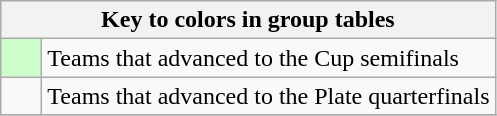<table class="wikitable" style="text-align: center;">
<tr>
<th colspan=2>Key to colors in group tables</th>
</tr>
<tr>
<td style="background:#cfc; width:20px;"></td>
<td align=left>Teams that advanced to the Cup semifinals</td>
</tr>
<tr>
<td></td>
<td align=left>Teams that advanced to the Plate quarterfinals</td>
</tr>
<tr>
</tr>
</table>
